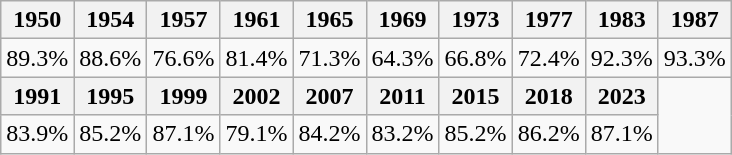<table class="wikitable">
<tr>
<th>1950</th>
<th>1954</th>
<th>1957</th>
<th>1961</th>
<th>1965</th>
<th>1969</th>
<th>1973</th>
<th>1977</th>
<th>1983</th>
<th>1987</th>
</tr>
<tr>
<td>89.3%</td>
<td>88.6%</td>
<td>76.6%</td>
<td>81.4%</td>
<td>71.3%</td>
<td>64.3%</td>
<td>66.8%</td>
<td>72.4%</td>
<td>92.3%</td>
<td>93.3%</td>
</tr>
<tr>
<th>1991</th>
<th>1995</th>
<th>1999</th>
<th>2002</th>
<th>2007</th>
<th>2011</th>
<th>2015</th>
<th>2018</th>
<th>2023</th>
</tr>
<tr>
<td>83.9%</td>
<td>85.2%</td>
<td>87.1%</td>
<td>79.1%</td>
<td>84.2%</td>
<td>83.2%</td>
<td>85.2%</td>
<td>86.2%</td>
<td>87.1%</td>
</tr>
</table>
